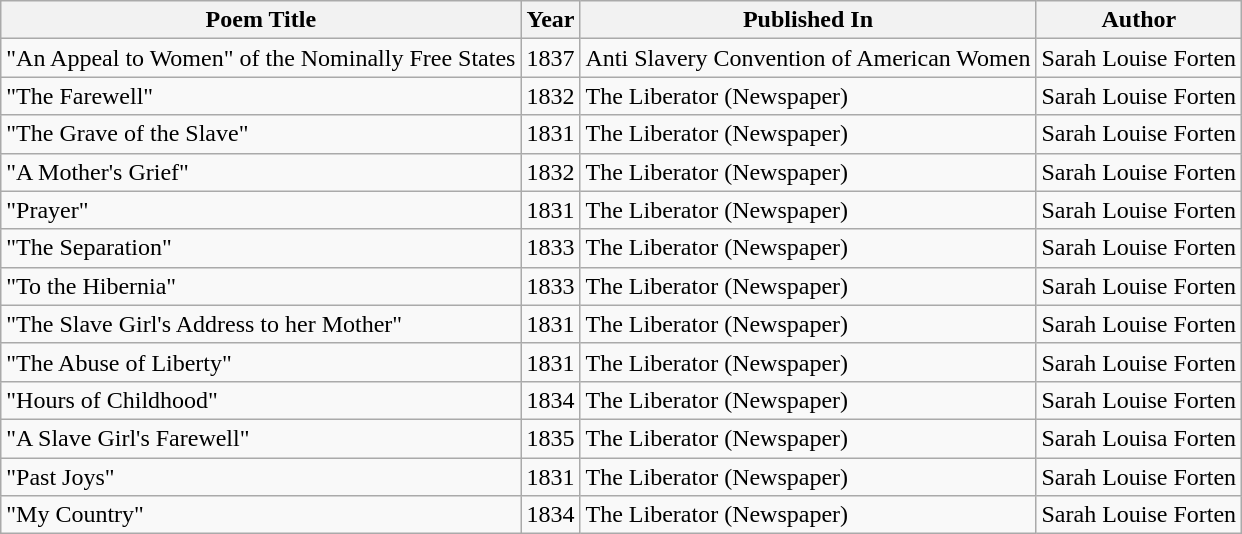<table class="wikitable">
<tr>
<th>Poem Title</th>
<th>Year</th>
<th>Published In</th>
<th>Author</th>
</tr>
<tr>
<td>"An Appeal to Women" of the Nominally Free States </td>
<td>1837</td>
<td>Anti Slavery Convention of American Women</td>
<td>Sarah Louise Forten</td>
</tr>
<tr>
<td>"The Farewell"</td>
<td>1832</td>
<td>The Liberator (Newspaper)</td>
<td>Sarah Louise Forten</td>
</tr>
<tr>
<td>"The Grave of the Slave" </td>
<td>1831</td>
<td>The Liberator (Newspaper)</td>
<td>Sarah Louise Forten</td>
</tr>
<tr>
<td>"A Mother's Grief" </td>
<td>1832</td>
<td>The Liberator (Newspaper)</td>
<td>Sarah Louise Forten</td>
</tr>
<tr>
<td>"Prayer"</td>
<td>1831</td>
<td>The Liberator (Newspaper)</td>
<td>Sarah Louise Forten</td>
</tr>
<tr>
<td>"The Separation"</td>
<td>1833</td>
<td>The Liberator (Newspaper)</td>
<td>Sarah Louise Forten</td>
</tr>
<tr>
<td>"To the Hibernia"</td>
<td>1833</td>
<td>The Liberator (Newspaper)</td>
<td>Sarah Louise Forten</td>
</tr>
<tr>
<td>"The Slave Girl's Address to her Mother"</td>
<td>1831</td>
<td>The Liberator (Newspaper)</td>
<td>Sarah Louise Forten</td>
</tr>
<tr>
<td>"The Abuse of Liberty"</td>
<td>1831</td>
<td>The Liberator (Newspaper)</td>
<td>Sarah Louise Forten</td>
</tr>
<tr>
<td>"Hours of Childhood"</td>
<td>1834</td>
<td>The Liberator (Newspaper)</td>
<td>Sarah Louise Forten</td>
</tr>
<tr>
<td>"A Slave Girl's Farewell"</td>
<td>1835</td>
<td>The Liberator (Newspaper)</td>
<td>Sarah Louisa Forten</td>
</tr>
<tr>
<td>"Past Joys"</td>
<td>1831</td>
<td>The Liberator (Newspaper)</td>
<td>Sarah Louise Forten</td>
</tr>
<tr>
<td>"My Country"</td>
<td>1834</td>
<td>The Liberator (Newspaper)</td>
<td>Sarah Louise Forten</td>
</tr>
</table>
